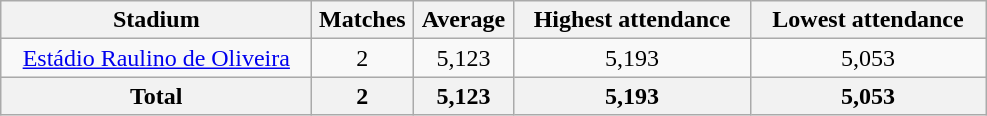<table class="wikitable plainrowheaders sortable" style="text-align:center">
<tr>
<th scope="col" ! style="width:200px;">Stadium</th>
<th scope="col" ! style="width:60px;">Matches</th>
<th scope="col" ! style="width:60px;">Average</th>
<th scope="col" ! style="width:150px;">Highest attendance</th>
<th scope="col" ! style="width:150px;">Lowest attendance</th>
</tr>
<tr>
<td><a href='#'>Estádio Raulino de Oliveira</a></td>
<td>2</td>
<td>5,123</td>
<td>5,193</td>
<td>5,053</td>
</tr>
<tr>
<th>Total</th>
<th>2</th>
<th>5,123</th>
<th>5,193</th>
<th>5,053</th>
</tr>
</table>
